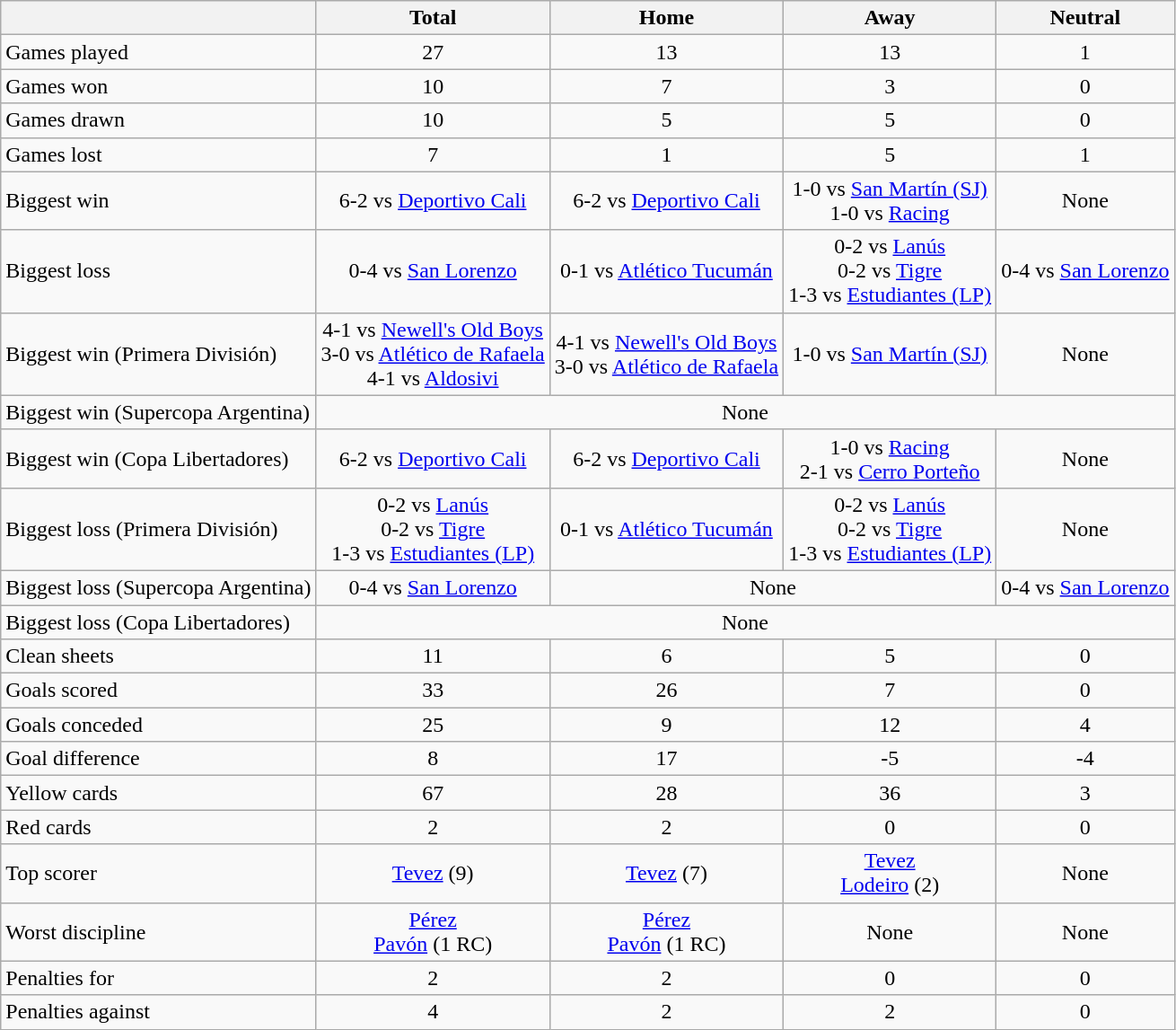<table class="wikitable" style="text-align: center;">
<tr>
<th></th>
<th>Total</th>
<th>Home</th>
<th>Away</th>
<th>Neutral</th>
</tr>
<tr>
<td align=left>Games played</td>
<td>27</td>
<td>13</td>
<td>13</td>
<td>1</td>
</tr>
<tr>
<td align=left>Games won</td>
<td>10</td>
<td>7</td>
<td>3</td>
<td>0</td>
</tr>
<tr>
<td align=left>Games drawn</td>
<td>10</td>
<td>5</td>
<td>5</td>
<td>0</td>
</tr>
<tr>
<td align=left>Games lost</td>
<td>7</td>
<td>1</td>
<td>5</td>
<td>1</td>
</tr>
<tr>
<td align=left>Biggest win</td>
<td>6-2 vs <a href='#'>Deportivo Cali</a></td>
<td>6-2 vs <a href='#'>Deportivo Cali</a></td>
<td>1-0 vs <a href='#'>San Martín (SJ)</a><br>1-0 vs <a href='#'>Racing</a></td>
<td>None</td>
</tr>
<tr>
<td align=left>Biggest loss</td>
<td>0-4 vs <a href='#'>San Lorenzo</a></td>
<td>0-1 vs <a href='#'>Atlético Tucumán</a></td>
<td>0-2 vs <a href='#'>Lanús</a><br>0-2 vs <a href='#'>Tigre</a><br>1-3 vs <a href='#'>Estudiantes (LP)</a></td>
<td>0-4 vs <a href='#'>San Lorenzo</a></td>
</tr>
<tr>
<td align=left>Biggest win (Primera División)</td>
<td>4-1 vs <a href='#'>Newell's Old Boys</a><br>3-0 vs <a href='#'>Atlético de Rafaela</a><br>4-1 vs <a href='#'>Aldosivi</a></td>
<td>4-1 vs <a href='#'>Newell's Old Boys</a><br>3-0 vs <a href='#'>Atlético de Rafaela</a></td>
<td>1-0 vs <a href='#'>San Martín (SJ)</a></td>
<td>None</td>
</tr>
<tr>
<td align=left>Biggest win (Supercopa Argentina)</td>
<td colspan=4>None</td>
</tr>
<tr>
<td align=left>Biggest win (Copa Libertadores)</td>
<td>6-2 vs <a href='#'>Deportivo Cali</a></td>
<td>6-2 vs <a href='#'>Deportivo Cali</a></td>
<td>1-0 vs <a href='#'>Racing</a><br> 2-1 vs <a href='#'>Cerro Porteño</a></td>
<td>None</td>
</tr>
<tr>
<td align=left>Biggest loss (Primera División)</td>
<td>0-2 vs <a href='#'>Lanús</a><br>0-2 vs <a href='#'>Tigre</a><br>1-3 vs <a href='#'>Estudiantes (LP)</a></td>
<td>0-1 vs <a href='#'>Atlético Tucumán</a></td>
<td>0-2 vs <a href='#'>Lanús</a><br>0-2 vs <a href='#'>Tigre</a><br>1-3 vs <a href='#'>Estudiantes (LP)</a></td>
<td>None</td>
</tr>
<tr>
<td align=left>Biggest loss (Supercopa Argentina)</td>
<td>0-4 vs <a href='#'>San Lorenzo</a></td>
<td colspan=2>None</td>
<td>0-4 vs <a href='#'>San Lorenzo</a></td>
</tr>
<tr>
<td align=left>Biggest loss (Copa Libertadores)</td>
<td colspan=4>None</td>
</tr>
<tr>
<td align=left>Clean sheets</td>
<td>11</td>
<td>6</td>
<td>5</td>
<td>0</td>
</tr>
<tr>
<td align=left>Goals scored</td>
<td>33</td>
<td>26</td>
<td>7</td>
<td>0</td>
</tr>
<tr>
<td align=left>Goals conceded</td>
<td>25</td>
<td>9</td>
<td>12</td>
<td>4</td>
</tr>
<tr>
<td align=left>Goal difference</td>
<td>8</td>
<td>17</td>
<td>-5</td>
<td>-4</td>
</tr>
<tr>
<td align=left>Yellow cards</td>
<td>67</td>
<td>28</td>
<td>36</td>
<td>3</td>
</tr>
<tr>
<td align=left>Red cards</td>
<td>2</td>
<td>2</td>
<td>0</td>
<td>0</td>
</tr>
<tr>
<td align=left>Top scorer</td>
<td><a href='#'>Tevez</a> (9)</td>
<td><a href='#'>Tevez</a> (7)</td>
<td><a href='#'>Tevez</a><br><a href='#'>Lodeiro</a> (2)</td>
<td>None</td>
</tr>
<tr>
<td align=left>Worst discipline</td>
<td><a href='#'>Pérez</a><br><a href='#'>Pavón</a> (1 RC)</td>
<td><a href='#'>Pérez</a><br><a href='#'>Pavón</a> (1 RC)</td>
<td>None</td>
<td>None</td>
</tr>
<tr>
<td align=left>Penalties for</td>
<td>2</td>
<td>2</td>
<td>0</td>
<td>0</td>
</tr>
<tr>
<td align=left>Penalties against</td>
<td>4</td>
<td>2</td>
<td>2</td>
<td>0</td>
</tr>
</table>
